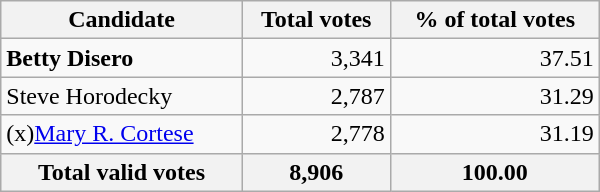<table class="wikitable" width="400">
<tr>
<th align="left">Candidate</th>
<th align="right">Total votes</th>
<th align="right">% of total votes</th>
</tr>
<tr>
<td align="left"><strong>Betty Disero</strong></td>
<td align="right">3,341</td>
<td align="right">37.51</td>
</tr>
<tr>
<td align="left">Steve Horodecky</td>
<td align="right">2,787</td>
<td align="right">31.29</td>
</tr>
<tr>
<td align="left">(x)<a href='#'>Mary R. Cortese</a></td>
<td align="right">2,778</td>
<td align="right">31.19</td>
</tr>
<tr bgcolor="#EEEEEE">
<th align="left">Total valid votes</th>
<th align="right">8,906</th>
<th align="right">100.00</th>
</tr>
</table>
